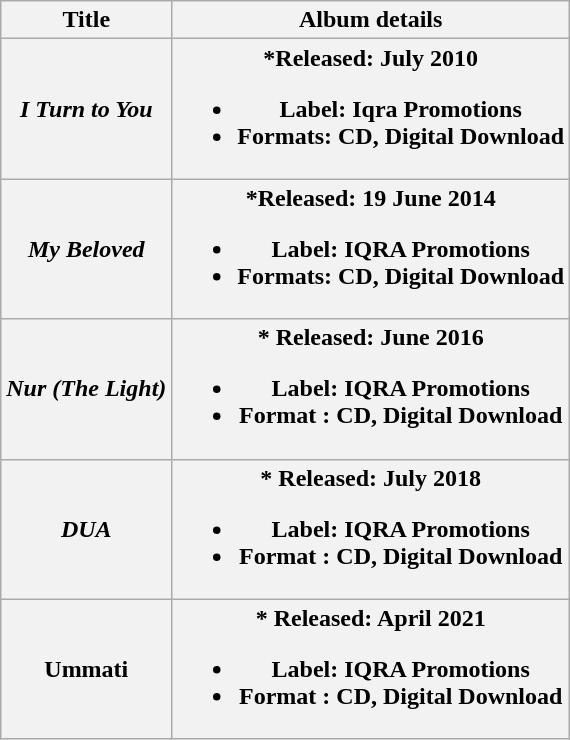<table class="wikitable plainrowheaders" style="text-align:center;">
<tr>
<th scope="col">Title</th>
<th scope="col">Album details</th>
</tr>
<tr>
<th scope="row"><em>I Turn to You</em></th>
<th scope="row">*Released: July 2010<br><ul><li>Label: Iqra Promotions</li><li>Formats: CD, Digital Download</li></ul></th>
</tr>
<tr>
<th scope="row"><em>My Beloved</em></th>
<th scope="row">*Released: 19 June 2014<br><ul><li>Label: IQRA Promotions</li><li>Formats: CD, Digital Download</li></ul></th>
</tr>
<tr>
<th scope="row"><em>Nur (The Light)</em></th>
<th scope="row">* Released: June 2016<br><ul><li>Label: IQRA Promotions</li><li>Format : CD, Digital Download</li></ul></th>
</tr>
<tr>
<th scope="row"><em>DUA</em></th>
<th scope="row">* Released: July 2018<br><ul><li>Label: IQRA Promotions</li><li>Format : CD, Digital Download</li></ul></th>
</tr>
<tr>
<th>Ummati</th>
<th>* Released: April 2021<br><ul><li>Label: IQRA Promotions</li><li>Format : CD, Digital Download</li></ul></th>
</tr>
</table>
